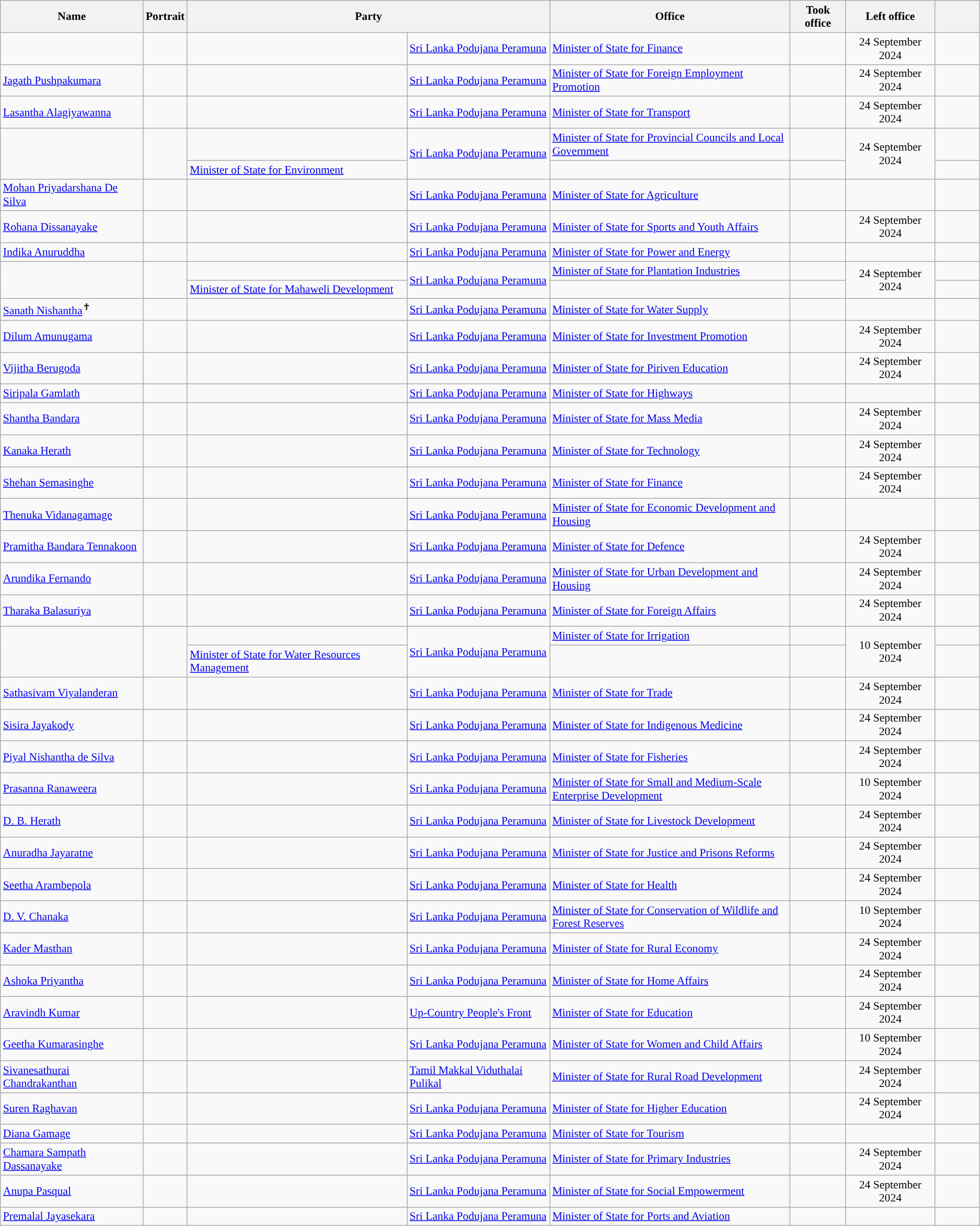<table class="wikitable plainrowheaders sortable" style="font-size:90%; text-align:left;">
<tr>
<th scope="col">Name</th>
<th scope="col" class="unsortable">Portrait</th>
<th colspan="2" scope="col">Party</th>
<th scope="col" width="300px">Office</th>
<th scope="col">Took office</th>
<th scope="col">Left office</th>
<th scope="col" width="50px" class="unsortable"></th>
</tr>
<tr>
<td></td>
<td align="center"></td>
<td style="background:"></td>
<td><a href='#'>Sri Lanka Podujana Peramuna</a></td>
<td><a href='#'>Minister of State for Finance</a></td>
<td align="center"></td>
<td align="center">24 September 2024</td>
<td align="center"></td>
</tr>
<tr>
<td><a href='#'>Jagath Pushpakumara</a></td>
<td align="center"></td>
<td style="background:"></td>
<td><a href='#'>Sri Lanka Podujana Peramuna</a></td>
<td><a href='#'>Minister of State for Foreign Employment Promotion</a></td>
<td align="center"></td>
<td align="center">24 September 2024</td>
<td align="center"></td>
</tr>
<tr>
<td><a href='#'>Lasantha Alagiyawanna</a></td>
<td align="center"></td>
<td style="background:"></td>
<td><a href='#'>Sri Lanka Podujana Peramuna</a></td>
<td><a href='#'>Minister of State for Transport</a></td>
<td align="center"></td>
<td align="center">24 September 2024</td>
<td align="center"></td>
</tr>
<tr>
<td rowspan="2"></td>
<td rowspan="2" align="center"></td>
<td style="background:"></td>
<td rowspan="2"><a href='#'>Sri Lanka Podujana Peramuna</a></td>
<td><a href='#'>Minister of State for Provincial Councils and Local Government</a></td>
<td align="center"></td>
<td rowspan="2" align="center">24 September 2024</td>
<td align="center"></td>
</tr>
<tr>
<td><a href='#'>Minister of State for Environment</a></td>
<td align="center"></td>
<td align="center"></td>
</tr>
<tr>
<td><a href='#'>Mohan Priyadarshana De Silva</a></td>
<td align="center"></td>
<td style="background:"></td>
<td><a href='#'>Sri Lanka Podujana Peramuna</a></td>
<td><a href='#'>Minister of State for Agriculture</a></td>
<td align="center"></td>
<td align="center"></td>
<td align="center"></td>
</tr>
<tr>
<td><a href='#'>Rohana Dissanayake</a></td>
<td align="center"></td>
<td style="background:"></td>
<td><a href='#'>Sri Lanka Podujana Peramuna</a></td>
<td><a href='#'>Minister of State for Sports and Youth Affairs</a></td>
<td align="center"></td>
<td align="center">24 September 2024</td>
<td align="center"></td>
</tr>
<tr>
<td><a href='#'>Indika Anuruddha</a></td>
<td align="center"></td>
<td style="background:"></td>
<td><a href='#'>Sri Lanka Podujana Peramuna</a></td>
<td><a href='#'>Minister of State for Power and Energy</a></td>
<td align="center"></td>
<td align="center"></td>
<td align="center"></td>
</tr>
<tr>
<td rowspan="2"></td>
<td rowspan="2" align="center"></td>
<td style="background:"></td>
<td rowspan="2"><a href='#'>Sri Lanka Podujana Peramuna</a></td>
<td><a href='#'>Minister of State for Plantation Industries</a></td>
<td align="center"></td>
<td rowspan="2" align="center">24 September 2024</td>
<td align="center"></td>
</tr>
<tr>
<td><a href='#'>Minister of State for Mahaweli Development</a></td>
<td align="center"></td>
<td align="center"></td>
</tr>
<tr>
<td><a href='#'>Sanath Nishantha</a><sup>✝</sup></td>
<td align="center"></td>
<td style="background:"></td>
<td><a href='#'>Sri Lanka Podujana Peramuna</a></td>
<td><a href='#'>Minister of State for Water Supply</a></td>
<td align="center"></td>
<td align="center"></td>
<td align="center"></td>
</tr>
<tr>
<td><a href='#'>Dilum Amunugama</a></td>
<td align="center"></td>
<td style="background:"></td>
<td><a href='#'>Sri Lanka Podujana Peramuna</a></td>
<td><a href='#'>Minister of State for Investment Promotion</a></td>
<td align="center"></td>
<td align="center">24 September 2024</td>
<td align="center"></td>
</tr>
<tr>
<td><a href='#'>Vijitha Berugoda</a></td>
<td align="center"></td>
<td style="background:"></td>
<td><a href='#'>Sri Lanka Podujana Peramuna</a></td>
<td><a href='#'>Minister of State for Piriven Education</a></td>
<td align="center"></td>
<td align="center">24 September 2024</td>
<td align="center"></td>
</tr>
<tr>
<td><a href='#'>Siripala Gamlath</a></td>
<td align="center"></td>
<td style="background:"></td>
<td><a href='#'>Sri Lanka Podujana Peramuna</a></td>
<td><a href='#'>Minister of State for Highways</a></td>
<td align="center"></td>
<td align="center"></td>
<td align="center"></td>
</tr>
<tr>
<td><a href='#'>Shantha Bandara</a></td>
<td align="center"></td>
<td style="background:"></td>
<td><a href='#'>Sri Lanka Podujana Peramuna</a></td>
<td><a href='#'>Minister of State for Mass Media</a></td>
<td align="center"></td>
<td align="center">24 September 2024</td>
<td align="center"></td>
</tr>
<tr>
<td><a href='#'>Kanaka Herath</a></td>
<td align="center"></td>
<td style="background:"></td>
<td><a href='#'>Sri Lanka Podujana Peramuna</a></td>
<td><a href='#'>Minister of State for Technology</a></td>
<td align="center"></td>
<td align="center">24 September 2024</td>
<td align="center"></td>
</tr>
<tr>
<td><a href='#'>Shehan Semasinghe</a></td>
<td align="center"></td>
<td style="background:"></td>
<td><a href='#'>Sri Lanka Podujana Peramuna</a></td>
<td><a href='#'>Minister of State for Finance</a></td>
<td align="center"></td>
<td align="center">24 September 2024</td>
<td align="center"></td>
</tr>
<tr>
<td><a href='#'>Thenuka Vidanagamage</a></td>
<td align="center"></td>
<td style="background:"></td>
<td><a href='#'>Sri Lanka Podujana Peramuna</a></td>
<td><a href='#'>Minister of State for Economic Development and Housing</a></td>
<td align="center"></td>
<td align="center"></td>
<td align="center"></td>
</tr>
<tr>
<td><a href='#'>Pramitha Bandara Tennakoon</a></td>
<td align="center"></td>
<td style="background:"></td>
<td><a href='#'>Sri Lanka Podujana Peramuna</a></td>
<td><a href='#'>Minister of State for Defence</a></td>
<td align="center"></td>
<td align="center">24 September 2024</td>
<td align="center"></td>
</tr>
<tr>
<td><a href='#'>Arundika Fernando</a></td>
<td align="center"></td>
<td style="background:"></td>
<td><a href='#'>Sri Lanka Podujana Peramuna</a></td>
<td><a href='#'>Minister of State for Urban Development and Housing</a></td>
<td align="center"></td>
<td align="center">24 September 2024</td>
<td align="center"></td>
</tr>
<tr>
<td><a href='#'>Tharaka Balasuriya</a></td>
<td align="center"></td>
<td style="background:"></td>
<td><a href='#'>Sri Lanka Podujana Peramuna</a></td>
<td><a href='#'>Minister of State for Foreign Affairs</a></td>
<td align="center"></td>
<td align="center">24 September 2024</td>
<td align="center"></td>
</tr>
<tr>
<td rowspan="2"></td>
<td rowspan="2" align="center"></td>
<td style="background:"></td>
<td rowspan="2"><a href='#'>Sri Lanka Podujana Peramuna</a></td>
<td><a href='#'>Minister of State for Irrigation</a></td>
<td align="center"></td>
<td rowspan="2" align="center">10 September 2024</td>
<td align="center"></td>
</tr>
<tr>
<td><a href='#'>Minister of State for Water Resources Management</a></td>
<td align="center"></td>
<td align="center"></td>
</tr>
<tr>
<td><a href='#'>Sathasivam Viyalanderan</a></td>
<td align="center"></td>
<td style="background:"></td>
<td><a href='#'>Sri Lanka Podujana Peramuna</a></td>
<td><a href='#'>Minister of State for Trade</a></td>
<td align="center"></td>
<td align="center">24 September 2024</td>
<td align="center"></td>
</tr>
<tr>
<td><a href='#'>Sisira Jayakody</a></td>
<td align="center"></td>
<td style="background:"></td>
<td><a href='#'>Sri Lanka Podujana Peramuna</a></td>
<td><a href='#'>Minister of State for Indigenous Medicine</a></td>
<td align="center"></td>
<td align="center">24 September 2024</td>
<td align="center"></td>
</tr>
<tr>
<td><a href='#'>Piyal Nishantha de Silva</a></td>
<td align="center"></td>
<td style="background:"></td>
<td><a href='#'>Sri Lanka Podujana Peramuna</a></td>
<td><a href='#'>Minister of State for Fisheries</a></td>
<td align="center"></td>
<td align="center">24 September 2024</td>
<td align="center"></td>
</tr>
<tr>
<td><a href='#'>Prasanna Ranaweera</a></td>
<td align="center"></td>
<td style="background:"></td>
<td><a href='#'>Sri Lanka Podujana Peramuna</a></td>
<td><a href='#'>Minister of State for Small and Medium-Scale Enterprise Development</a></td>
<td align="center"></td>
<td align="center">10 September 2024</td>
<td align="center"></td>
</tr>
<tr>
<td><a href='#'>D. B. Herath</a></td>
<td align="center"></td>
<td style="background:"></td>
<td><a href='#'>Sri Lanka Podujana Peramuna</a></td>
<td><a href='#'>Minister of State for Livestock Development</a></td>
<td align="center"></td>
<td align="center">24 September 2024</td>
<td align="center"></td>
</tr>
<tr>
<td><a href='#'>Anuradha Jayaratne</a></td>
<td align="center"></td>
<td style="background:"></td>
<td><a href='#'>Sri Lanka Podujana Peramuna</a></td>
<td><a href='#'>Minister of State for Justice and Prisons Reforms</a></td>
<td align="center"></td>
<td align="center">24 September 2024</td>
<td align="center"></td>
</tr>
<tr>
<td><a href='#'>Seetha Arambepola</a></td>
<td align="center"></td>
<td style="background:"></td>
<td><a href='#'>Sri Lanka Podujana Peramuna</a></td>
<td><a href='#'>Minister of State for Health</a></td>
<td align="center"></td>
<td align="center">24 September 2024</td>
<td align="center"></td>
</tr>
<tr>
<td><a href='#'>D. V. Chanaka</a></td>
<td align="center"></td>
<td style="background:"></td>
<td><a href='#'>Sri Lanka Podujana Peramuna</a></td>
<td><a href='#'>Minister of State for Conservation of Wildlife and Forest Reserves</a></td>
<td align="center"></td>
<td align="center">10 September 2024</td>
<td align="center"></td>
</tr>
<tr>
<td><a href='#'>Kader Masthan</a></td>
<td align="center"></td>
<td style="background:"></td>
<td><a href='#'>Sri Lanka Podujana Peramuna</a></td>
<td><a href='#'>Minister of State for Rural Economy</a></td>
<td align="center"></td>
<td align="center">24 September 2024</td>
<td align="center"></td>
</tr>
<tr>
<td><a href='#'>Ashoka Priyantha</a></td>
<td align="center"></td>
<td style="background:"></td>
<td><a href='#'>Sri Lanka Podujana Peramuna</a></td>
<td><a href='#'>Minister of State for Home Affairs</a></td>
<td align="center"></td>
<td align="center">24 September 2024</td>
<td align="center"></td>
</tr>
<tr>
<td><a href='#'>Aravindh Kumar</a></td>
<td align="center"></td>
<td style="background:"></td>
<td><a href='#'>Up-Country People's Front</a></td>
<td><a href='#'>Minister of State for Education</a></td>
<td align="center"></td>
<td align="center">24 September 2024</td>
<td align="center"></td>
</tr>
<tr>
<td><a href='#'>Geetha Kumarasinghe</a></td>
<td align="center"></td>
<td style="background:"></td>
<td><a href='#'>Sri Lanka Podujana Peramuna</a></td>
<td><a href='#'>Minister of State for Women and Child Affairs</a></td>
<td align="center"></td>
<td align="center">10 September 2024</td>
<td align="center"></td>
</tr>
<tr>
<td><a href='#'>Sivanesathurai Chandrakanthan</a></td>
<td align="center"></td>
<td style="background:"></td>
<td><a href='#'>Tamil Makkal Viduthalai Pulikal</a></td>
<td><a href='#'>Minister of State for Rural Road Development</a></td>
<td align="center"></td>
<td align="center">24 September 2024</td>
<td align="center"></td>
</tr>
<tr>
<td><a href='#'>Suren Raghavan</a></td>
<td align="center"></td>
<td style="background:"></td>
<td><a href='#'>Sri Lanka Podujana Peramuna</a></td>
<td><a href='#'>Minister of State for Higher Education</a></td>
<td align="center"></td>
<td align="center">24 September 2024</td>
<td align="center"></td>
</tr>
<tr>
<td><a href='#'>Diana Gamage</a></td>
<td align="center"></td>
<td style="background:"></td>
<td><a href='#'>Sri Lanka Podujana Peramuna</a></td>
<td><a href='#'>Minister of State for Tourism</a></td>
<td align="center"></td>
<td align="center"></td>
<td align="center"></td>
</tr>
<tr>
<td><a href='#'>Chamara Sampath Dassanayake</a></td>
<td align="center"></td>
<td style="background:"></td>
<td><a href='#'>Sri Lanka Podujana Peramuna</a></td>
<td><a href='#'>Minister of State for Primary Industries</a></td>
<td align="center"></td>
<td align="center">24 September 2024</td>
<td align="center"></td>
</tr>
<tr>
<td><a href='#'>Anupa Pasqual</a></td>
<td align="center"></td>
<td style="background:"></td>
<td><a href='#'>Sri Lanka Podujana Peramuna</a></td>
<td><a href='#'>Minister of State for Social Empowerment</a></td>
<td align="center"></td>
<td align="center">24 September 2024</td>
<td align="center"></td>
</tr>
<tr>
<td><a href='#'>Premalal Jayasekara</a></td>
<td align="center"></td>
<td style="background:"></td>
<td><a href='#'>Sri Lanka Podujana Peramuna</a></td>
<td><a href='#'>Minister of State for Ports and Aviation</a></td>
<td align="center"></td>
<td align="center"></td>
<td align="center"></td>
</tr>
</table>
